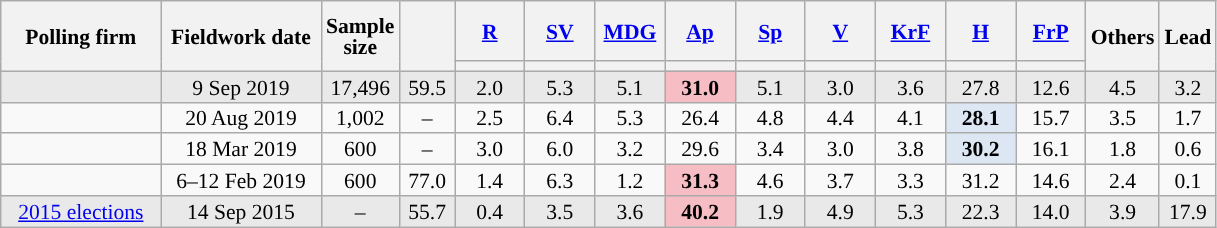<table class="wikitable sortable" style="text-align:center;font-size:90%;line-height:14px;">
<tr style="height:40px;">
<th style="width:100px;" rowspan="2">Polling firm</th>
<th style="width:100px;" rowspan="2">Fieldwork date</th>
<th style="width:35px;" rowspan="2">Sample<br>size</th>
<th style="width:30px;" rowspan="2"></th>
<th class="unsortable" style="width:40px;"><a href='#'>R</a></th>
<th class="unsortable" style="width:40px;"><a href='#'>SV</a></th>
<th class="unsortable" style="width:40px;"><a href='#'>MDG</a></th>
<th class="unsortable" style="width:40px;"><a href='#'>Ap</a></th>
<th class="unsortable" style="width:40px;"><a href='#'>Sp</a></th>
<th class="unsortable" style="width:40px;"><a href='#'>V</a></th>
<th class="unsortable" style="width:40px;"><a href='#'>KrF</a></th>
<th class="unsortable" style="width:40px;"><a href='#'>H</a></th>
<th class="unsortable" style="width:40px;"><a href='#'>FrP</a></th>
<th class="unsortable" style="width:30px;" rowspan="2">Others</th>
<th style="width:30px;" rowspan="2">Lead</th>
</tr>
<tr>
<th style="background:"></th>
<th style="background:"></th>
<th style="background:"></th>
<th style="background:"></th>
<th style="background:"></th>
<th style="background:"></th>
<th style="background:"></th>
<th style="background:"></th>
<th style="background:"></th>
</tr>
<tr style="background:#E9E9E9;">
<td></td>
<td data-sort-value="2019-09-09">9 Sep 2019</td>
<td>17,496</td>
<td>59.5</td>
<td>2.0</td>
<td>5.3</td>
<td>5.1</td>
<td style="background:#F7BDC5;"><strong>31.0</strong></td>
<td>5.1</td>
<td>3.0</td>
<td>3.6</td>
<td>27.8</td>
<td>12.6</td>
<td>4.5</td>
<td style="background:">3.2</td>
</tr>
<tr>
<td></td>
<td data-sort-value="2019-08-28">20 Aug 2019</td>
<td>1,002</td>
<td>–</td>
<td>2.5</td>
<td>6.4</td>
<td>5.3</td>
<td>26.4</td>
<td>4.8</td>
<td>4.4</td>
<td>4.1</td>
<td style="background:#DCE7F3;"><strong>28.1</strong></td>
<td>15.7</td>
<td>3.5</td>
<td style="background:">1.7</td>
</tr>
<tr>
<td></td>
<td data-sort-value="2019-03-18">18 Mar 2019</td>
<td>600</td>
<td>–</td>
<td>3.0</td>
<td>6.0</td>
<td>3.2</td>
<td>29.6</td>
<td>3.4</td>
<td>3.0</td>
<td>3.8</td>
<td style="background:#DCE7F3;"><strong>30.2</strong></td>
<td>16.1</td>
<td>1.8</td>
<td style="background:">0.6</td>
</tr>
<tr>
<td></td>
<td data-sort-value="2019-02-12">6–12 Feb 2019</td>
<td>600</td>
<td>77.0</td>
<td>1.4</td>
<td>6.3</td>
<td>1.2</td>
<td style="background:#F7BDC5;"><strong>31.3</strong></td>
<td>4.6</td>
<td>3.7</td>
<td>3.3</td>
<td>31.2</td>
<td>14.6</td>
<td>2.4</td>
<td style="background:">0.1</td>
</tr>
<tr style="background:#E9E9E9;">
<td><a href='#'>2015 elections</a></td>
<td data-sort-value="2015-09-14">14 Sep 2015</td>
<td>–</td>
<td>55.7</td>
<td>0.4</td>
<td>3.5</td>
<td>3.6</td>
<td style="background:#F7BDC5;"><strong>40.2</strong></td>
<td>1.9</td>
<td>4.9</td>
<td>5.3</td>
<td>22.3</td>
<td>14.0</td>
<td>3.9</td>
<td style="background:">17.9</td>
</tr>
</table>
